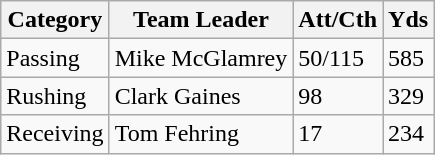<table class="wikitable">
<tr>
<th>Category</th>
<th>Team Leader</th>
<th>Att/Cth</th>
<th>Yds</th>
</tr>
<tr style="background: ##ddffdd;">
<td>Passing</td>
<td>Mike McGlamrey</td>
<td>50/115</td>
<td>585</td>
</tr>
<tr style="background: ##ffdddd;">
<td>Rushing</td>
<td>Clark Gaines</td>
<td>98</td>
<td>329</td>
</tr>
<tr style="background: ##ddffdd;">
<td>Receiving</td>
<td>Tom Fehring</td>
<td>17</td>
<td>234</td>
</tr>
</table>
